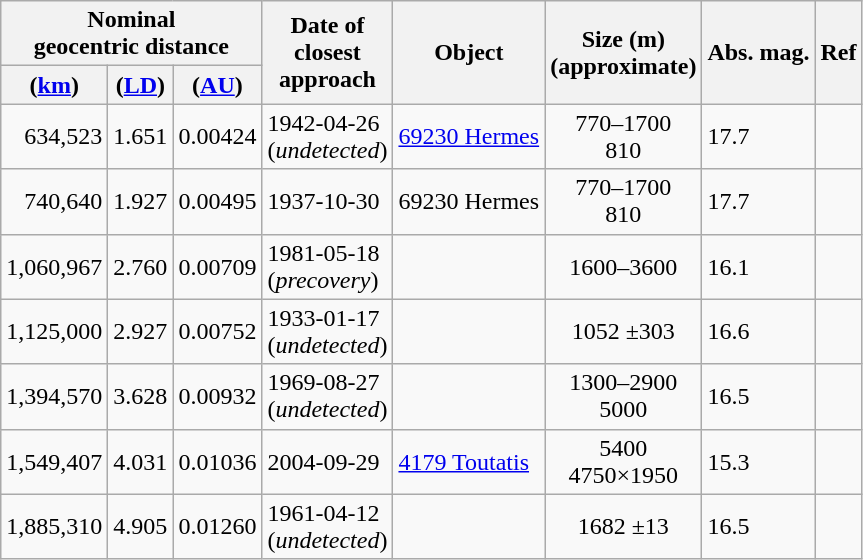<table class="wikitable sortable">
<tr>
<th colspan=3>Nominal<br>geocentric distance</th>
<th rowspan=2>Date of<br>closest<br>approach</th>
<th rowspan=2>Object</th>
<th rowspan=2>Size (m)<br>(approximate)</th>
<th rowspan=2>Abs. mag.</th>
<th rowspan=2>Ref</th>
</tr>
<tr>
<th>(<a href='#'>km</a>)</th>
<th>(<a href='#'>LD</a>)</th>
<th>(<a href='#'>AU</a>)</th>
</tr>
<tr>
<td align=right>634,523</td>
<td align=right>1.651</td>
<td>0.00424</td>
<td>1942-04-26<br>(<em>undetected</em>)</td>
<td align=left><a href='#'>69230 Hermes</a></td>
<td align=center>770–1700<br>810</td>
<td>17.7</td>
<td></td>
</tr>
<tr>
<td align=right>740,640</td>
<td align=right>1.927</td>
<td>0.00495</td>
<td>1937-10-30</td>
<td align=left>69230 Hermes</td>
<td align=center>770–1700<br>810</td>
<td>17.7</td>
<td></td>
</tr>
<tr>
<td align=right>1,060,967</td>
<td align=right>2.760</td>
<td>0.00709</td>
<td>1981-05-18<br>(<em>precovery</em>)</td>
<td align=left></td>
<td align=center>1600–3600</td>
<td>16.1</td>
<td></td>
</tr>
<tr>
<td align=right>1,125,000</td>
<td align=right>2.927</td>
<td>0.00752</td>
<td>1933-01-17<br>(<em>undetected</em>)</td>
<td align=left></td>
<td align=center>1052 ±303</td>
<td>16.6</td>
<td></td>
</tr>
<tr>
<td align=right>1,394,570</td>
<td align=right>3.628</td>
<td>0.00932</td>
<td>1969-08-27<br>(<em>undetected</em>)</td>
<td align=left></td>
<td align=center>1300–2900<br>5000</td>
<td>16.5</td>
<td></td>
</tr>
<tr>
<td align=right>1,549,407</td>
<td align=right>4.031</td>
<td>0.01036</td>
<td>2004-09-29</td>
<td align=left><a href='#'>4179 Toutatis</a></td>
<td align=center>5400<br>4750×1950</td>
<td>15.3</td>
<td></td>
</tr>
<tr>
<td align=right>1,885,310</td>
<td align=right>4.905</td>
<td>0.01260</td>
<td>1961-04-12<br>(<em>undetected</em>)</td>
<td align=left></td>
<td align=center>1682 ±13</td>
<td>16.5</td>
<td></td>
</tr>
</table>
